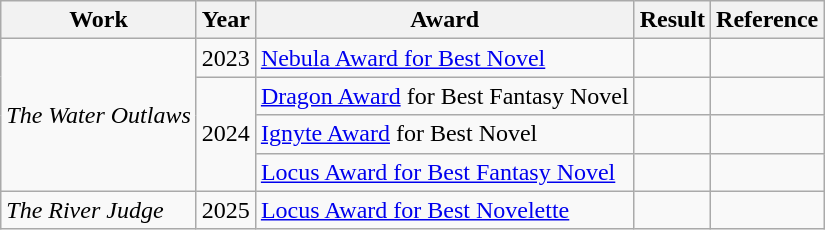<table class="wikitable sortable">
<tr>
<th>Work</th>
<th>Year</th>
<th>Award</th>
<th>Result</th>
<th>Reference</th>
</tr>
<tr>
<td rowspan=4><em>The Water Outlaws</em></td>
<td>2023</td>
<td><a href='#'>Nebula Award for Best Novel</a></td>
<td></td>
<td></td>
</tr>
<tr>
<td rowspan=3>2024</td>
<td><a href='#'>Dragon Award</a> for Best Fantasy Novel</td>
<td></td>
<td></td>
</tr>
<tr>
<td><a href='#'>Ignyte Award</a> for Best Novel</td>
<td></td>
<td></td>
</tr>
<tr>
<td><a href='#'>Locus Award for Best Fantasy Novel</a></td>
<td></td>
<td></td>
</tr>
<tr>
<td><em>The River Judge</em></td>
<td>2025</td>
<td><a href='#'>Locus Award for Best Novelette</a></td>
<td></td>
<td></td>
</tr>
</table>
